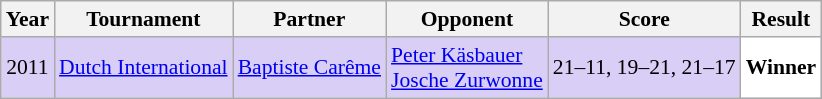<table class="sortable wikitable" style="font-size: 90%;">
<tr>
<th>Year</th>
<th>Tournament</th>
<th>Partner</th>
<th>Opponent</th>
<th>Score</th>
<th>Result</th>
</tr>
<tr style="background:#D8CEF6">
<td align="center">2011</td>
<td align="left"><a href='#'>Dutch International</a></td>
<td align="left"> <a href='#'>Baptiste Carême</a></td>
<td align="left"> <a href='#'>Peter Käsbauer</a><br> <a href='#'>Josche Zurwonne</a></td>
<td align="left">21–11, 19–21, 21–17</td>
<td style="text-align:left; background:white"> <strong>Winner</strong></td>
</tr>
</table>
